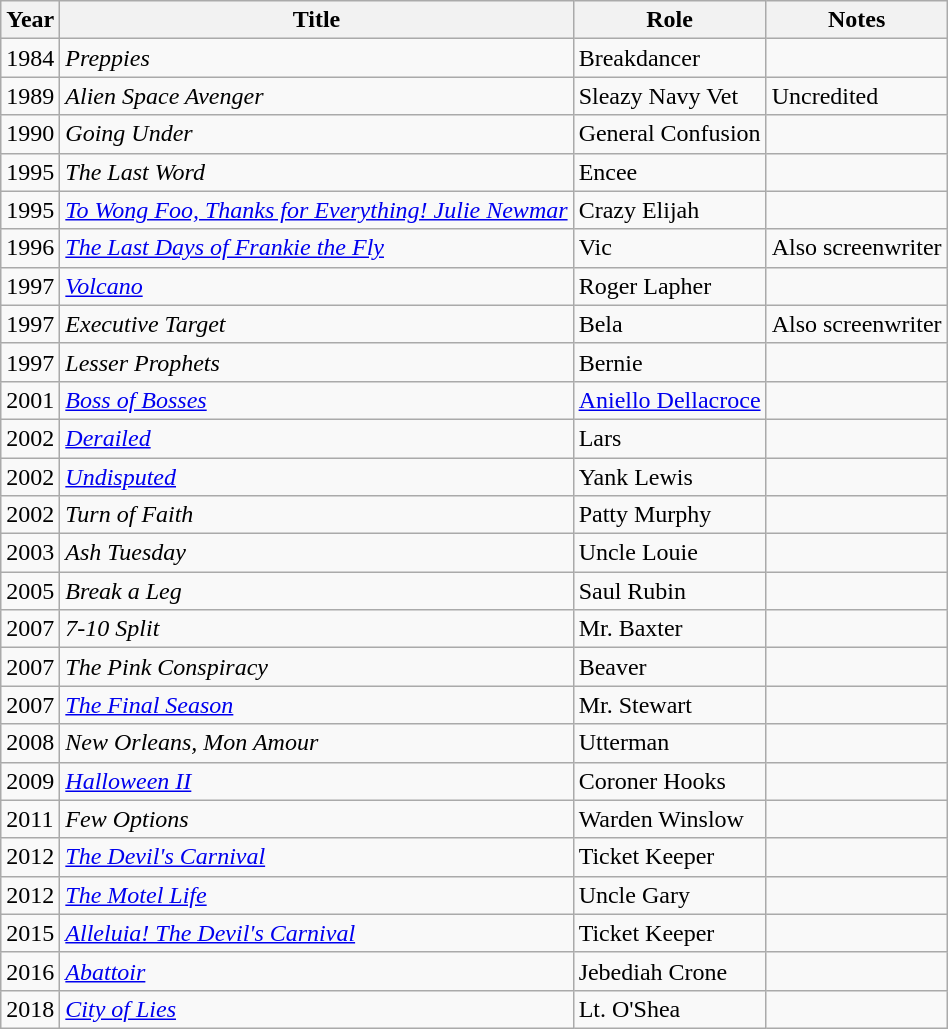<table class="wikitable sortable">
<tr>
<th>Year</th>
<th>Title</th>
<th>Role</th>
<th>Notes</th>
</tr>
<tr>
<td>1984</td>
<td><em>Preppies</em></td>
<td>Breakdancer</td>
<td></td>
</tr>
<tr>
<td>1989</td>
<td><em>Alien Space Avenger</em></td>
<td>Sleazy Navy Vet</td>
<td>Uncredited</td>
</tr>
<tr>
<td>1990</td>
<td><em>Going Under</em></td>
<td>General Confusion</td>
<td></td>
</tr>
<tr>
<td>1995</td>
<td><em>The Last Word</em></td>
<td>Encee</td>
<td></td>
</tr>
<tr>
<td>1995</td>
<td><em><a href='#'>To Wong Foo, Thanks for Everything! Julie Newmar</a></em></td>
<td>Crazy Elijah</td>
<td></td>
</tr>
<tr>
<td>1996</td>
<td><em><a href='#'>The Last Days of Frankie the Fly</a></em></td>
<td>Vic</td>
<td>Also screenwriter</td>
</tr>
<tr>
<td>1997</td>
<td><em><a href='#'>Volcano</a></em></td>
<td>Roger Lapher</td>
<td></td>
</tr>
<tr>
<td>1997</td>
<td><em>Executive Target</em></td>
<td>Bela</td>
<td>Also screenwriter</td>
</tr>
<tr>
<td>1997</td>
<td><em>Lesser Prophets</em></td>
<td>Bernie</td>
<td></td>
</tr>
<tr>
<td>2001</td>
<td><em><a href='#'>Boss of Bosses</a></em></td>
<td><a href='#'>Aniello Dellacroce</a></td>
<td></td>
</tr>
<tr>
<td>2002</td>
<td><em><a href='#'>Derailed</a></em></td>
<td>Lars</td>
<td></td>
</tr>
<tr>
<td>2002</td>
<td><em><a href='#'>Undisputed</a></em></td>
<td>Yank Lewis</td>
<td></td>
</tr>
<tr>
<td>2002</td>
<td><em>Turn of Faith</em></td>
<td>Patty Murphy</td>
<td></td>
</tr>
<tr>
<td>2003</td>
<td><em>Ash Tuesday</em></td>
<td>Uncle Louie</td>
<td></td>
</tr>
<tr>
<td>2005</td>
<td><em>Break a Leg</em></td>
<td>Saul Rubin</td>
<td></td>
</tr>
<tr>
<td>2007</td>
<td><em>7-10 Split</em></td>
<td>Mr. Baxter</td>
<td></td>
</tr>
<tr>
<td>2007</td>
<td><em>The Pink Conspiracy</em></td>
<td>Beaver</td>
<td></td>
</tr>
<tr>
<td>2007</td>
<td><em><a href='#'>The Final Season</a></em></td>
<td>Mr. Stewart</td>
<td></td>
</tr>
<tr>
<td>2008</td>
<td><em>New Orleans, Mon Amour</em></td>
<td>Utterman</td>
<td></td>
</tr>
<tr>
<td>2009</td>
<td><em><a href='#'>Halloween II</a></em></td>
<td>Coroner Hooks</td>
<td></td>
</tr>
<tr>
<td>2011</td>
<td><em>Few Options</em></td>
<td>Warden Winslow</td>
<td></td>
</tr>
<tr>
<td>2012</td>
<td><em><a href='#'>The Devil's Carnival</a></em></td>
<td>Ticket Keeper</td>
<td></td>
</tr>
<tr>
<td>2012</td>
<td><em><a href='#'>The Motel Life</a></em></td>
<td>Uncle Gary</td>
<td></td>
</tr>
<tr>
<td>2015</td>
<td><em><a href='#'>Alleluia! The Devil's Carnival</a></em></td>
<td>Ticket Keeper</td>
<td></td>
</tr>
<tr>
<td>2016</td>
<td><em><a href='#'>Abattoir</a></em></td>
<td>Jebediah Crone</td>
<td></td>
</tr>
<tr>
<td>2018</td>
<td><em><a href='#'>City of Lies</a></em></td>
<td>Lt. O'Shea</td>
<td></td>
</tr>
</table>
